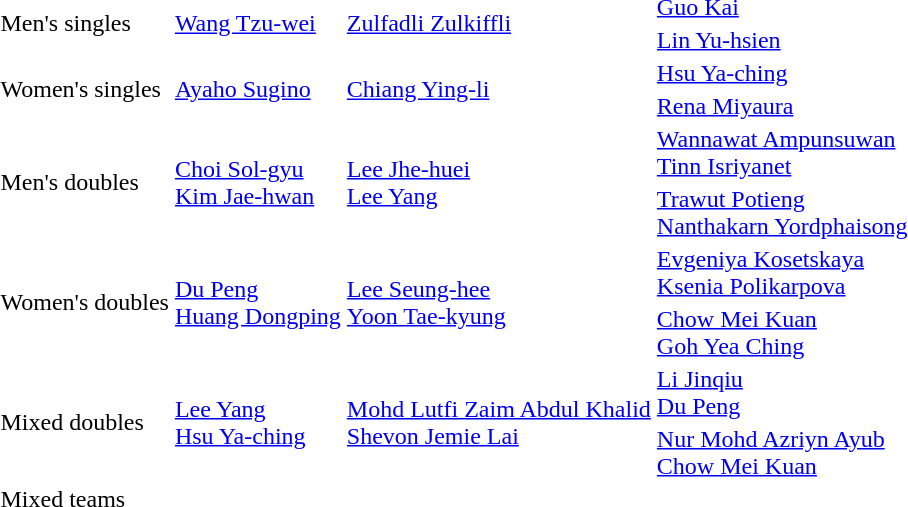<table>
<tr>
<td rowspan="2">Men's singles</td>
<td rowspan="2"> <a href='#'>Wang Tzu-wei</a></td>
<td rowspan="2"> <a href='#'>Zulfadli Zulkiffli</a></td>
<td> <a href='#'>Guo Kai</a></td>
</tr>
<tr>
<td> <a href='#'>Lin Yu-hsien</a></td>
</tr>
<tr>
<td rowspan="2">Women's singles</td>
<td rowspan="2"> <a href='#'>Ayaho Sugino</a></td>
<td rowspan="2"> <a href='#'>Chiang Ying-li</a></td>
<td> <a href='#'>Hsu Ya-ching</a></td>
</tr>
<tr>
<td> <a href='#'>Rena Miyaura</a></td>
</tr>
<tr>
<td rowspan="2">Men's doubles</td>
<td rowspan="2"> <a href='#'>Choi Sol-gyu</a><br> <a href='#'>Kim Jae-hwan</a></td>
<td rowspan="2"> <a href='#'>Lee Jhe-huei</a><br> <a href='#'>Lee Yang</a></td>
<td> <a href='#'>Wannawat Ampunsuwan</a><br> <a href='#'>Tinn Isriyanet</a></td>
</tr>
<tr>
<td> <a href='#'>Trawut Potieng</a><br> <a href='#'>Nanthakarn Yordphaisong</a></td>
</tr>
<tr>
<td rowspan="2">Women's doubles</td>
<td rowspan="2"> <a href='#'>Du Peng</a><br> <a href='#'>Huang Dongping</a></td>
<td rowspan="2"> <a href='#'>Lee Seung-hee</a><br> <a href='#'>Yoon Tae-kyung</a></td>
<td> <a href='#'>Evgeniya Kosetskaya</a><br> <a href='#'>Ksenia Polikarpova</a></td>
</tr>
<tr>
<td> <a href='#'>Chow Mei Kuan</a><br> <a href='#'>Goh Yea Ching</a></td>
</tr>
<tr>
<td rowspan="2">Mixed doubles</td>
<td rowspan="2"> <a href='#'>Lee Yang</a><br> <a href='#'>Hsu Ya-ching</a></td>
<td rowspan="2"> <a href='#'>Mohd Lutfi Zaim Abdul Khalid</a><br> <a href='#'>Shevon Jemie Lai</a></td>
<td> <a href='#'>Li Jinqiu</a><br> <a href='#'>Du Peng</a></td>
</tr>
<tr>
<td> <a href='#'>Nur Mohd Azriyn Ayub</a><br> <a href='#'>Chow Mei Kuan</a></td>
</tr>
<tr>
<td rowspan="2">Mixed teams</td>
<td align="center" rowspan="2"></td>
<td align="center" rowspan="2"></td>
<td align="center"></td>
</tr>
<tr>
<td align="center"></td>
</tr>
</table>
